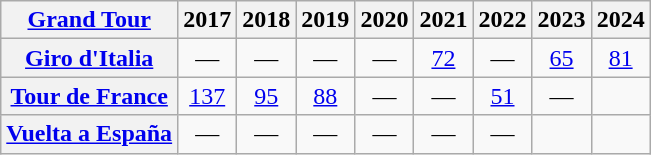<table class="wikitable plainrowheaders">
<tr>
<th scope="col"><a href='#'>Grand Tour</a></th>
<th scope="col">2017</th>
<th scope="col">2018</th>
<th scope="col">2019</th>
<th scope="col">2020</th>
<th scope="col">2021</th>
<th scope="col">2022</th>
<th scope="col">2023</th>
<th>2024</th>
</tr>
<tr style="text-align:center;">
<th scope="row"> <a href='#'>Giro d'Italia</a></th>
<td>—</td>
<td>—</td>
<td>—</td>
<td>—</td>
<td><a href='#'>72</a></td>
<td>—</td>
<td><a href='#'>65</a></td>
<td><a href='#'>81</a></td>
</tr>
<tr style="text-align:center;">
<th scope="row"> <a href='#'>Tour de France</a></th>
<td><a href='#'>137</a></td>
<td><a href='#'>95</a></td>
<td><a href='#'>88</a></td>
<td>—</td>
<td>—</td>
<td><a href='#'>51</a></td>
<td>—</td>
<td></td>
</tr>
<tr style="text-align:center;">
<th scope="row"> <a href='#'>Vuelta a España</a></th>
<td>—</td>
<td>—</td>
<td>—</td>
<td>—</td>
<td>—</td>
<td>—</td>
<td></td>
<td></td>
</tr>
</table>
